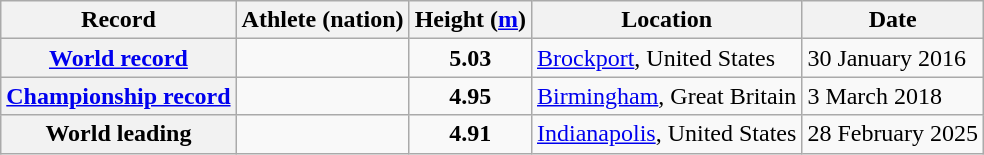<table class="wikitable">
<tr>
<th scope="col">Record</th>
<th scope="col">Athlete (nation)</th>
<th scope="col">Height (<a href='#'>m</a>)</th>
<th scope="col">Location</th>
<th scope="col">Date</th>
</tr>
<tr>
<th scope="row"><a href='#'>World record</a></th>
<td></td>
<td align="center"><strong>5.03</strong></td>
<td><a href='#'>Brockport</a>, United States</td>
<td>30 January 2016</td>
</tr>
<tr>
<th scope="row"><a href='#'>Championship record</a></th>
<td></td>
<td align="center"><strong>4.95</strong></td>
<td><a href='#'>Birmingham</a>, Great Britain</td>
<td>3 March 2018</td>
</tr>
<tr>
<th scope="row">World leading</th>
<td></td>
<td align="center"><strong>4.91</strong></td>
<td><a href='#'>Indianapolis</a>, United States</td>
<td>28 February 2025</td>
</tr>
</table>
